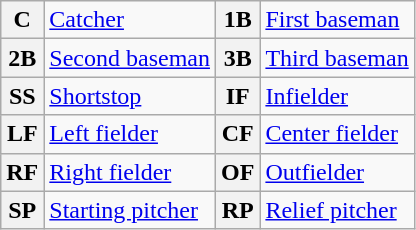<table class="wikitable">
<tr>
<th>C</th>
<td><a href='#'>Catcher</a></td>
<th>1B</th>
<td><a href='#'>First baseman</a></td>
</tr>
<tr>
<th>2B</th>
<td><a href='#'>Second baseman</a></td>
<th>3B</th>
<td><a href='#'>Third baseman</a></td>
</tr>
<tr>
<th>SS</th>
<td><a href='#'>Shortstop</a></td>
<th>IF</th>
<td><a href='#'>Infielder</a></td>
</tr>
<tr>
<th>LF</th>
<td><a href='#'>Left fielder</a></td>
<th>CF</th>
<td><a href='#'>Center fielder</a></td>
</tr>
<tr>
<th>RF</th>
<td><a href='#'>Right fielder</a></td>
<th>OF</th>
<td><a href='#'>Outfielder</a></td>
</tr>
<tr>
<th>SP</th>
<td><a href='#'>Starting pitcher</a></td>
<th>RP</th>
<td><a href='#'>Relief pitcher</a></td>
</tr>
</table>
